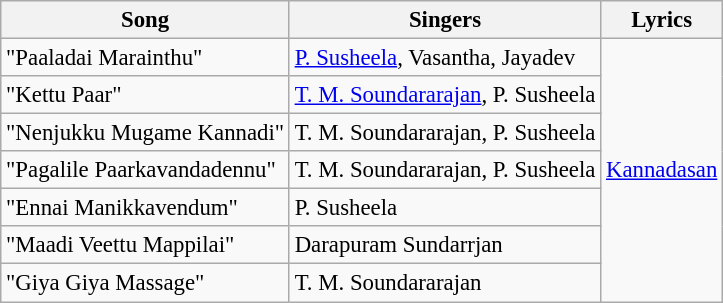<table class="wikitable" style="font-size:95%;">
<tr>
<th>Song</th>
<th>Singers</th>
<th>Lyrics</th>
</tr>
<tr>
<td>"Paaladai Marainthu"</td>
<td><a href='#'>P. Susheela</a>, Vasantha, Jayadev</td>
<td rowspan=7><a href='#'>Kannadasan</a></td>
</tr>
<tr>
<td>"Kettu Paar"</td>
<td><a href='#'>T. M. Soundararajan</a>, P. Susheela</td>
</tr>
<tr>
<td>"Nenjukku Mugame Kannadi"</td>
<td>T. M. Soundararajan, P. Susheela</td>
</tr>
<tr>
<td>"Pagalile Paarkavandadennu"</td>
<td>T. M. Soundararajan, P. Susheela</td>
</tr>
<tr>
<td>"Ennai Manikkavendum"</td>
<td>P. Susheela</td>
</tr>
<tr>
<td>"Maadi Veettu Mappilai"</td>
<td>Darapuram Sundarrjan</td>
</tr>
<tr>
<td>"Giya Giya Massage"</td>
<td>T. M. Soundararajan</td>
</tr>
</table>
